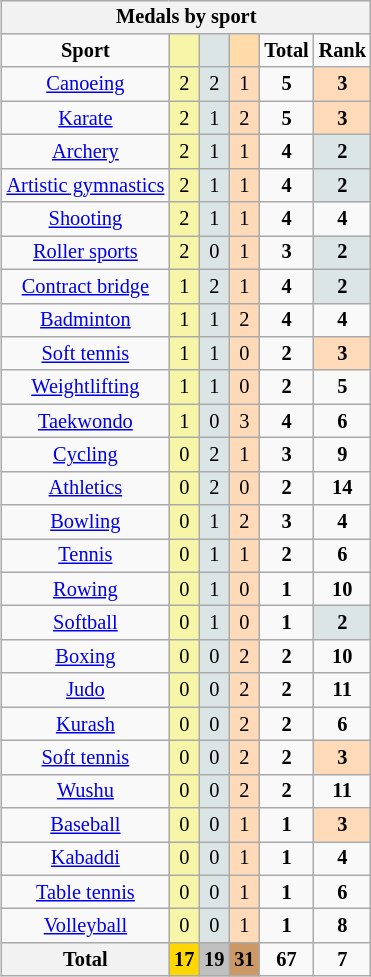<table class=wikitable style="font-size:85%; float:right;text-align:center">
<tr bgcolor=EFEFEF>
<th colspan=8>Medals by sport</th>
</tr>
<tr>
<td><strong>Sport</strong></td>
<td bgcolor=F7F6A8></td>
<td bgcolor=DCE5E5></td>
<td bgcolor=FFDBA9></td>
<td><strong>Total</strong></td>
<td><strong>Rank</strong></td>
</tr>
<tr>
<td><a href='#'>Canoeing</a></td>
<td bgcolor=F7F6A8>2</td>
<td bgcolor=DCE5E5>2</td>
<td bgcolor=FFDAB9>1</td>
<td><strong>5</strong></td>
<td bgcolor=FFDAB9><strong>3</strong></td>
</tr>
<tr>
<td><a href='#'>Karate</a></td>
<td bgcolor=F7F6A8>2</td>
<td bgcolor=DCE5E5>1</td>
<td bgcolor=FFDAB9>2</td>
<td><strong>5</strong></td>
<td bgcolor=FFDAB9><strong>3</strong></td>
</tr>
<tr>
<td><a href='#'>Archery</a></td>
<td bgcolor=F7F6A8>2</td>
<td bgcolor=DCE5E5>1</td>
<td bgcolor=FFDAB9>1</td>
<td><strong>4</strong></td>
<td bgcolor=DCE5E5><strong>2</strong></td>
</tr>
<tr>
<td><a href='#'>Artistic gymnastics</a></td>
<td bgcolor=F7F6A8>2</td>
<td bgcolor=DCE5E5>1</td>
<td bgcolor=FFDAB9>1</td>
<td><strong>4</strong></td>
<td bgcolor=DCE5E5><strong>2</strong></td>
</tr>
<tr>
<td><a href='#'>Shooting</a></td>
<td bgcolor=F7F6A8>2</td>
<td bgcolor=DCE5E5>1</td>
<td bgcolor=FFDAB9>1</td>
<td><strong>4</strong></td>
<td><strong>4</strong></td>
</tr>
<tr>
<td><a href='#'>Roller sports</a></td>
<td bgcolor=F7F6A8>2</td>
<td bgcolor=DCE5E5>0</td>
<td bgcolor=FFDAB9>1</td>
<td><strong>3</strong></td>
<td bgcolor=DCE5E5><strong>2</strong></td>
</tr>
<tr>
<td><a href='#'>Contract bridge</a></td>
<td bgcolor=F7F6A8>1</td>
<td bgcolor=DCE5E5>2</td>
<td bgcolor=FFDAB9>1</td>
<td><strong>4</strong></td>
<td bgcolor=DCE5E5><strong>2</strong></td>
</tr>
<tr>
<td><a href='#'>Badminton</a></td>
<td bgcolor=F7F6A8>1</td>
<td bgcolor=DCE5E5>1</td>
<td bgcolor=FFDAB9>2</td>
<td><strong>4</strong></td>
<td><strong>4</strong></td>
</tr>
<tr>
<td><a href='#'>Soft tennis</a></td>
<td bgcolor=F7F6A8>1</td>
<td bgcolor=DCE5E5>1</td>
<td bgcolor=FFDAB9>0</td>
<td><strong>2</strong></td>
<td bgcolor=FFDAB9><strong>3</strong></td>
</tr>
<tr>
<td><a href='#'>Weightlifting</a></td>
<td bgcolor=F7F6A8>1</td>
<td bgcolor=DCE5E5>1</td>
<td bgcolor=FFDAB9>0</td>
<td><strong>2</strong></td>
<td><strong>5</strong></td>
</tr>
<tr>
<td><a href='#'>Taekwondo</a></td>
<td bgcolor=F7F6A8>1</td>
<td bgcolor=DCE5E5>0</td>
<td bgcolor=FFDAB9>3</td>
<td><strong>4</strong></td>
<td><strong>6</strong></td>
</tr>
<tr>
<td><a href='#'>Cycling</a></td>
<td bgcolor=F7F6A8>0</td>
<td bgcolor=DCE5E5>2</td>
<td bgcolor=FFDAB9>1</td>
<td><strong>3</strong></td>
<td><strong>9</strong></td>
</tr>
<tr>
<td><a href='#'>Athletics</a></td>
<td bgcolor=F7F6A8>0</td>
<td bgcolor=DCE5E5>2</td>
<td bgcolor=FFDAB9>0</td>
<td><strong>2</strong></td>
<td><strong>14</strong></td>
</tr>
<tr>
<td><a href='#'>Bowling</a></td>
<td bgcolor=F7F6A8>0</td>
<td bgcolor=DCE5E5>1</td>
<td bgcolor=FFDAB9>2</td>
<td><strong>3</strong></td>
<td><strong>4</strong></td>
</tr>
<tr>
<td><a href='#'>Tennis</a></td>
<td bgcolor=F7F6A8>0</td>
<td bgcolor=DCE5E5>1</td>
<td bgcolor=FFDAB9>1</td>
<td><strong>2</strong></td>
<td><strong>6</strong></td>
</tr>
<tr>
<td><a href='#'>Rowing</a></td>
<td bgcolor=F7F6A8>0</td>
<td bgcolor=DCE5E5>1</td>
<td bgcolor=FFDAB9>0</td>
<td><strong>1</strong></td>
<td><strong>10</strong></td>
</tr>
<tr>
<td><a href='#'>Softball</a></td>
<td bgcolor=F7F6A8>0</td>
<td bgcolor=DCE5E5>1</td>
<td bgcolor=FFDAB9>0</td>
<td><strong>1</strong></td>
<td bgcolor=DCE5E5><strong>2</strong></td>
</tr>
<tr>
<td><a href='#'>Boxing</a></td>
<td bgcolor=F7F6A8>0</td>
<td bgcolor=DCE5E5>0</td>
<td bgcolor=FFDAB9>2</td>
<td><strong>2</strong></td>
<td><strong>10</strong></td>
</tr>
<tr>
<td><a href='#'>Judo</a></td>
<td bgcolor=F7F6A8>0</td>
<td bgcolor=DCE5E5>0</td>
<td bgcolor=FFDAB9>2</td>
<td><strong>2</strong></td>
<td><strong>11</strong></td>
</tr>
<tr>
<td><a href='#'>Kurash</a></td>
<td bgcolor=F7F6A8>0</td>
<td bgcolor=DCE5E5>0</td>
<td bgcolor=FFDAB9>2</td>
<td><strong>2</strong></td>
<td><strong>6</strong></td>
</tr>
<tr>
<td><a href='#'>Soft tennis</a></td>
<td bgcolor=F7F6A8>0</td>
<td bgcolor=DCE5E5>0</td>
<td bgcolor=FFDAB9>2</td>
<td><strong>2</strong></td>
<td bgcolor=FFDAB9><strong>3</strong></td>
</tr>
<tr>
<td><a href='#'>Wushu</a></td>
<td bgcolor=F7F6A8>0</td>
<td bgcolor=DCE5E5>0</td>
<td bgcolor=FFDAB9>2</td>
<td><strong>2</strong></td>
<td><strong>11</strong></td>
</tr>
<tr>
<td><a href='#'>Baseball</a></td>
<td bgcolor=F7F6A8>0</td>
<td bgcolor=DCE5E5>0</td>
<td bgcolor=FFDAB9>1</td>
<td><strong>1</strong></td>
<td bgcolor=FFDAB9><strong>3</strong></td>
</tr>
<tr>
<td><a href='#'>Kabaddi</a></td>
<td bgcolor=F7F6A8>0</td>
<td bgcolor=DCE5E5>0</td>
<td bgcolor=FFDAB9>1</td>
<td><strong>1</strong></td>
<td><strong>4</strong></td>
</tr>
<tr>
<td><a href='#'>Table tennis</a></td>
<td bgcolor=F7F6A8>0</td>
<td bgcolor=DCE5E5>0</td>
<td bgcolor=FFDAB9>1</td>
<td><strong>1</strong></td>
<td><strong>6</strong></td>
</tr>
<tr>
<td><a href='#'>Volleyball</a></td>
<td bgcolor=F7F6A8>0</td>
<td bgcolor=DCE5E5>0</td>
<td bgcolor=FFDAB9>1</td>
<td><strong>1</strong></td>
<td><strong>8</strong></td>
</tr>
<tr>
<th>Total</th>
<td style="background:gold;"><strong>17</strong></td>
<td style="background:silver;"><strong>19</strong></td>
<td style="background:#c96;"><strong>31</strong></td>
<td><strong>67</strong></td>
<td><strong>7</strong></td>
</tr>
</table>
